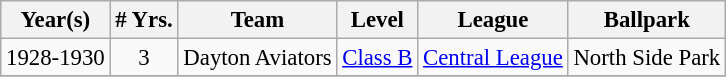<table class="wikitable" style="text-align:center; font-size: 95%;">
<tr>
<th>Year(s)</th>
<th># Yrs.</th>
<th>Team</th>
<th>Level</th>
<th>League</th>
<th>Ballpark</th>
</tr>
<tr>
<td>1928-1930</td>
<td>3</td>
<td>Dayton Aviators</td>
<td><a href='#'>Class B</a></td>
<td><a href='#'>Central League</a></td>
<td>North Side Park</td>
</tr>
<tr>
</tr>
</table>
